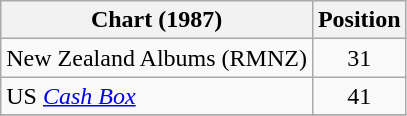<table class="wikitable sortable">
<tr>
<th>Chart (1987)</th>
<th>Position</th>
</tr>
<tr>
<td>New Zealand Albums (RMNZ)</td>
<td align="center">31</td>
</tr>
<tr>
<td>US <a href='#'><em>Cash Box</em></a></td>
<td align="center">41</td>
</tr>
<tr>
</tr>
</table>
